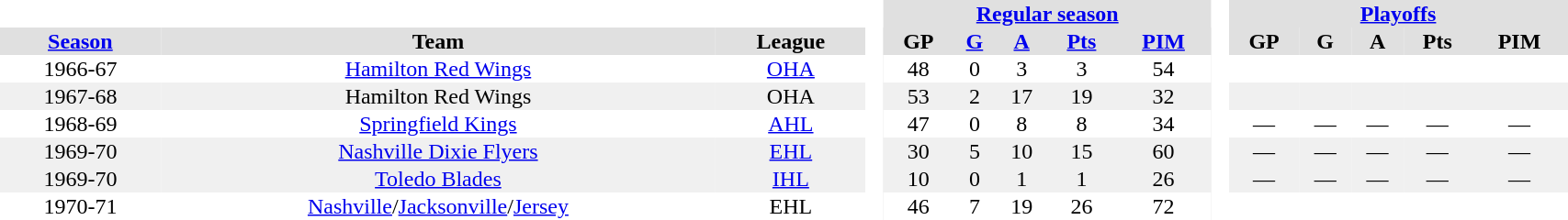<table border="0" cellpadding="1" cellspacing="0" width="90%" style="text-align:center">
<tr style="background:#e0e0e0;">
<th colspan="3" bgcolor="#ffffff"> </th>
<th rowspan="99" bgcolor="#ffffff"> </th>
<th colspan="5"><a href='#'>Regular season</a></th>
<th rowspan="99" bgcolor="#ffffff"> </th>
<th colspan="5"><a href='#'>Playoffs</a></th>
</tr>
<tr style="background:#e0e0e0;">
<th><a href='#'>Season</a></th>
<th>Team</th>
<th>League</th>
<th>GP</th>
<th><a href='#'>G</a></th>
<th><a href='#'>A</a></th>
<th><a href='#'>Pts</a></th>
<th><a href='#'>PIM</a></th>
<th>GP</th>
<th>G</th>
<th>A</th>
<th>Pts</th>
<th>PIM</th>
</tr>
<tr>
<td>1966-67</td>
<td><a href='#'>Hamilton Red Wings</a></td>
<td><a href='#'>OHA</a></td>
<td>48</td>
<td>0</td>
<td>3</td>
<td>3</td>
<td>54</td>
<td></td>
<td></td>
<td></td>
<td></td>
<td></td>
</tr>
<tr style="background:#f0f0f0;">
<td>1967-68</td>
<td>Hamilton Red Wings</td>
<td>OHA</td>
<td>53</td>
<td>2</td>
<td>17</td>
<td>19</td>
<td>32</td>
<td></td>
<td></td>
<td></td>
<td></td>
<td></td>
</tr>
<tr>
<td>1968-69</td>
<td><a href='#'>Springfield Kings</a></td>
<td><a href='#'>AHL</a></td>
<td>47</td>
<td>0</td>
<td>8</td>
<td>8</td>
<td>34</td>
<td>—</td>
<td>—</td>
<td>—</td>
<td>—</td>
<td>—</td>
</tr>
<tr style="background:#f0f0f0;">
<td>1969-70</td>
<td><a href='#'>Nashville Dixie Flyers</a></td>
<td><a href='#'>EHL</a></td>
<td>30</td>
<td>5</td>
<td>10</td>
<td>15</td>
<td>60</td>
<td>—</td>
<td>—</td>
<td>—</td>
<td>—</td>
<td>—</td>
</tr>
<tr style="background:#f0f0f0;">
<td>1969-70</td>
<td><a href='#'>Toledo Blades</a></td>
<td><a href='#'>IHL</a></td>
<td>10</td>
<td>0</td>
<td>1</td>
<td>1</td>
<td>26</td>
<td>—</td>
<td>—</td>
<td>—</td>
<td>—</td>
<td>—</td>
</tr>
<tr>
<td>1970-71</td>
<td><a href='#'>Nashville</a>/<a href='#'>Jacksonville</a>/<a href='#'>Jersey</a></td>
<td>EHL</td>
<td>46</td>
<td>7</td>
<td>19</td>
<td>26</td>
<td>72</td>
<td></td>
<td></td>
<td></td>
<td></td>
</tr>
</table>
